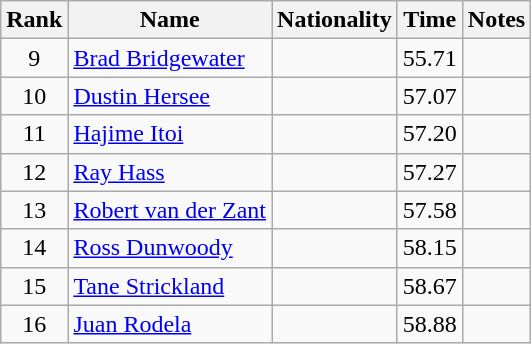<table class="wikitable sortable" style="text-align:center">
<tr>
<th>Rank</th>
<th>Name</th>
<th>Nationality</th>
<th>Time</th>
<th>Notes</th>
</tr>
<tr>
<td>9</td>
<td align=left><a href='#'>Brad Bridgewater</a></td>
<td align=left></td>
<td>55.71</td>
<td></td>
</tr>
<tr>
<td>10</td>
<td align=left><a href='#'>Dustin Hersee</a></td>
<td align=left></td>
<td>57.07</td>
<td></td>
</tr>
<tr>
<td>11</td>
<td align=left><a href='#'>Hajime Itoi</a></td>
<td align=left></td>
<td>57.20</td>
<td></td>
</tr>
<tr>
<td>12</td>
<td align=left><a href='#'>Ray Hass</a></td>
<td align=left></td>
<td>57.27</td>
<td></td>
</tr>
<tr>
<td>13</td>
<td align=left><a href='#'>Robert van der Zant</a></td>
<td align=left></td>
<td>57.58</td>
<td></td>
</tr>
<tr>
<td>14</td>
<td align=left><a href='#'>Ross Dunwoody</a></td>
<td align=left></td>
<td>58.15</td>
<td></td>
</tr>
<tr>
<td>15</td>
<td align=left><a href='#'>Tane Strickland</a></td>
<td align=left></td>
<td>58.67</td>
<td></td>
</tr>
<tr>
<td>16</td>
<td align=left><a href='#'>Juan Rodela</a></td>
<td align=left></td>
<td>58.88</td>
<td></td>
</tr>
</table>
